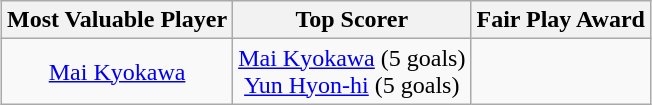<table class=wikitable style="text-align:center; margin:auto">
<tr>
<th>Most Valuable Player</th>
<th>Top Scorer</th>
<th>Fair Play Award</th>
</tr>
<tr>
<td> <a href='#'>Mai Kyokawa</a></td>
<td> <a href='#'>Mai Kyokawa</a> (5 goals)<br> <a href='#'>Yun Hyon-hi</a> (5 goals)</td>
<td></td>
</tr>
</table>
